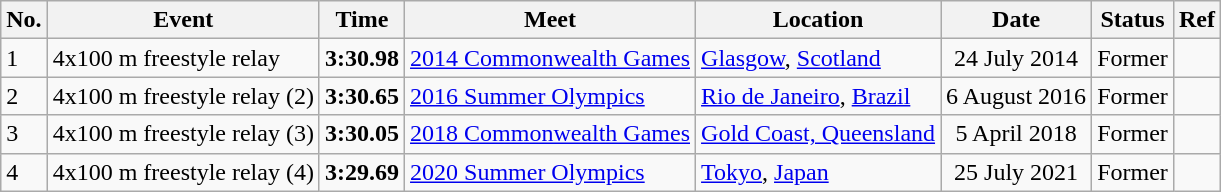<table class="wikitable sortable">
<tr>
<th>No.</th>
<th>Event</th>
<th>Time</th>
<th>Meet</th>
<th>Location</th>
<th>Date</th>
<th>Status</th>
<th>Ref</th>
</tr>
<tr>
<td>1</td>
<td>4x100 m freestyle relay</td>
<td align="center"><strong>3:30.98</strong></td>
<td><a href='#'>2014 Commonwealth Games</a></td>
<td><a href='#'>Glasgow</a>, <a href='#'>Scotland</a></td>
<td align="center">24 July 2014</td>
<td align="center">Former</td>
<td align="center"></td>
</tr>
<tr>
<td>2</td>
<td>4x100 m freestyle relay (2)</td>
<td align="center"><strong>3:30.65</strong></td>
<td><a href='#'>2016 Summer Olympics</a></td>
<td><a href='#'>Rio de Janeiro</a>, <a href='#'>Brazil</a></td>
<td align="center">6 August 2016</td>
<td align="center">Former</td>
<td align="center"></td>
</tr>
<tr>
<td>3</td>
<td>4x100 m freestyle relay (3)</td>
<td align="center"><strong>3:30.05</strong></td>
<td><a href='#'>2018 Commonwealth Games</a></td>
<td><a href='#'>Gold Coast, Queensland</a></td>
<td align="center">5 April 2018</td>
<td align="center">Former</td>
<td align="center"></td>
</tr>
<tr>
<td>4</td>
<td>4x100 m freestyle relay (4)</td>
<td align="center"><strong>3:29.69</strong></td>
<td><a href='#'>2020 Summer Olympics</a></td>
<td><a href='#'>Tokyo</a>, <a href='#'>Japan</a></td>
<td align="center">25 July 2021</td>
<td align="center">Former</td>
<td align="center"></td>
</tr>
</table>
